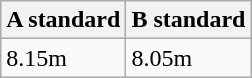<table class="wikitable" border="1" align="upright">
<tr>
<th>A standard</th>
<th>B standard</th>
</tr>
<tr>
<td>8.15m</td>
<td>8.05m</td>
</tr>
</table>
